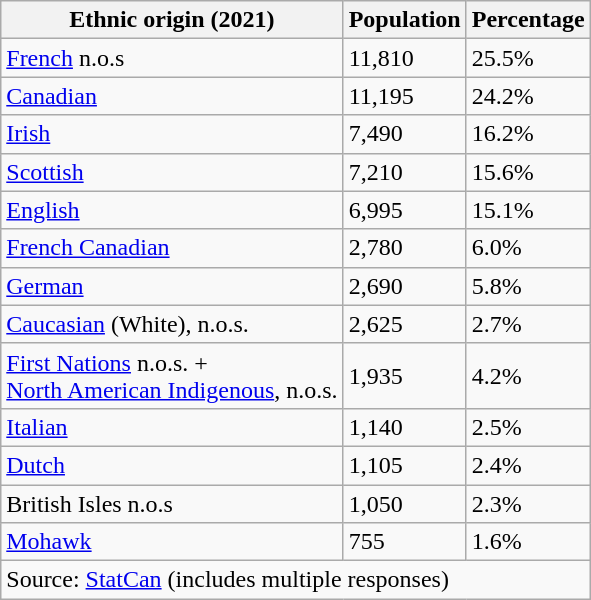<table class="wikitable sortable">
<tr>
<th>Ethnic origin (2021)</th>
<th>Population</th>
<th>Percentage</th>
</tr>
<tr>
<td><a href='#'>French</a> n.o.s</td>
<td>11,810</td>
<td>25.5%</td>
</tr>
<tr>
<td><a href='#'>Canadian</a></td>
<td>11,195</td>
<td>24.2%</td>
</tr>
<tr>
<td><a href='#'>Irish</a></td>
<td>7,490</td>
<td>16.2%</td>
</tr>
<tr>
<td><a href='#'>Scottish</a></td>
<td>7,210</td>
<td>15.6%</td>
</tr>
<tr>
<td><a href='#'>English</a></td>
<td>6,995</td>
<td>15.1%</td>
</tr>
<tr>
<td><a href='#'>French Canadian</a></td>
<td>2,780</td>
<td>6.0%</td>
</tr>
<tr>
<td><a href='#'>German</a></td>
<td>2,690</td>
<td>5.8%</td>
</tr>
<tr>
<td><a href='#'>Caucasian</a> (White), n.o.s.</td>
<td>2,625</td>
<td>2.7%</td>
</tr>
<tr>
<td><a href='#'>First Nations</a> n.o.s. +<br><a href='#'>North American Indigenous</a>, n.o.s.</td>
<td>1,935</td>
<td>4.2%</td>
</tr>
<tr>
<td><a href='#'>Italian</a></td>
<td>1,140</td>
<td>2.5%</td>
</tr>
<tr>
<td><a href='#'>Dutch</a></td>
<td>1,105</td>
<td>2.4%</td>
</tr>
<tr>
<td>British Isles n.o.s</td>
<td>1,050</td>
<td>2.3%</td>
</tr>
<tr>
<td><a href='#'>Mohawk</a></td>
<td>755</td>
<td>1.6%</td>
</tr>
<tr>
<td colspan="3">Source: <a href='#'>StatCan</a> (includes multiple responses)</td>
</tr>
</table>
